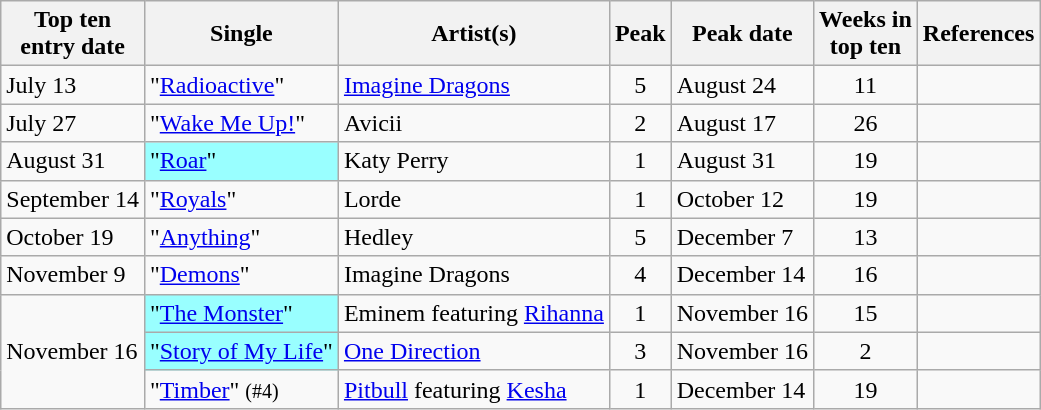<table class="wikitable sortable">
<tr>
<th>Top ten<br>entry date</th>
<th>Single</th>
<th>Artist(s)</th>
<th>Peak</th>
<th>Peak date</th>
<th>Weeks in<br>top ten</th>
<th>References</th>
</tr>
<tr>
<td>July 13</td>
<td>"<a href='#'>Radioactive</a>"</td>
<td><a href='#'>Imagine Dragons</a></td>
<td align="center">5</td>
<td>August 24</td>
<td align="center">11</td>
<td align="center"></td>
</tr>
<tr>
<td>July 27</td>
<td>"<a href='#'>Wake Me Up!</a>"</td>
<td>Avicii</td>
<td align="center">2</td>
<td>August 17</td>
<td align="center">26</td>
<td align="center"></td>
</tr>
<tr>
<td>August 31</td>
<td bgcolor = #99FFFF>"<a href='#'>Roar</a>" </td>
<td>Katy Perry</td>
<td align="center">1</td>
<td>August 31</td>
<td align="center">19</td>
<td align="center"></td>
</tr>
<tr>
<td>September 14</td>
<td>"<a href='#'>Royals</a>"</td>
<td>Lorde</td>
<td align="center">1</td>
<td>October 12</td>
<td align="center">19</td>
<td align="center"></td>
</tr>
<tr>
<td>October 19</td>
<td>"<a href='#'>Anything</a>"</td>
<td>Hedley</td>
<td align="center">5</td>
<td>December 7</td>
<td align="center">13</td>
<td align="center"></td>
</tr>
<tr>
<td>November 9</td>
<td>"<a href='#'>Demons</a>"</td>
<td>Imagine Dragons</td>
<td align="center">4</td>
<td>December 14</td>
<td align="center">16</td>
<td align="center"></td>
</tr>
<tr>
<td rowspan=3>November 16</td>
<td bgcolor = #99FFFF>"<a href='#'>The Monster</a>" </td>
<td>Eminem featuring <a href='#'>Rihanna</a></td>
<td align="center">1</td>
<td>November 16</td>
<td align="center">15</td>
<td align="center"></td>
</tr>
<tr>
<td bgcolor = #99FFFF>"<a href='#'>Story of My Life</a>" </td>
<td><a href='#'>One Direction</a></td>
<td align="center">3</td>
<td>November 16</td>
<td align="center">2</td>
<td align="center"></td>
</tr>
<tr>
<td>"<a href='#'>Timber</a>" <small>(#4)</small></td>
<td><a href='#'>Pitbull</a> featuring <a href='#'>Kesha</a></td>
<td align="center">1</td>
<td>December 14</td>
<td align="center">19</td>
<td align="center"></td>
</tr>
</table>
